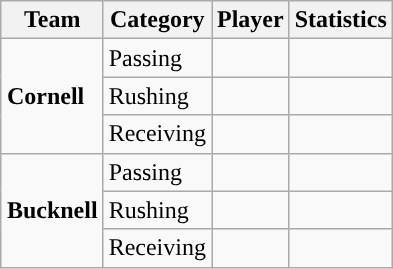<table class="wikitable" style="float: right;">
<tr>
<th>Team</th>
<th>Category</th>
<th>Player</th>
<th>Statistics</th>
</tr>
<tr>
<td rowspan=3><strong>Cornell</strong></td>
<td>Passing</td>
<td></td>
<td></td>
</tr>
<tr>
<td>Rushing</td>
<td></td>
<td></td>
</tr>
<tr>
<td>Receiving</td>
<td></td>
<td></td>
</tr>
<tr>
<td rowspan=3><strong>Bucknell</strong></td>
<td>Passing</td>
<td></td>
<td></td>
</tr>
<tr>
<td>Rushing</td>
<td></td>
<td></td>
</tr>
<tr>
<td>Receiving</td>
<td></td>
<td></td>
</tr>
</table>
